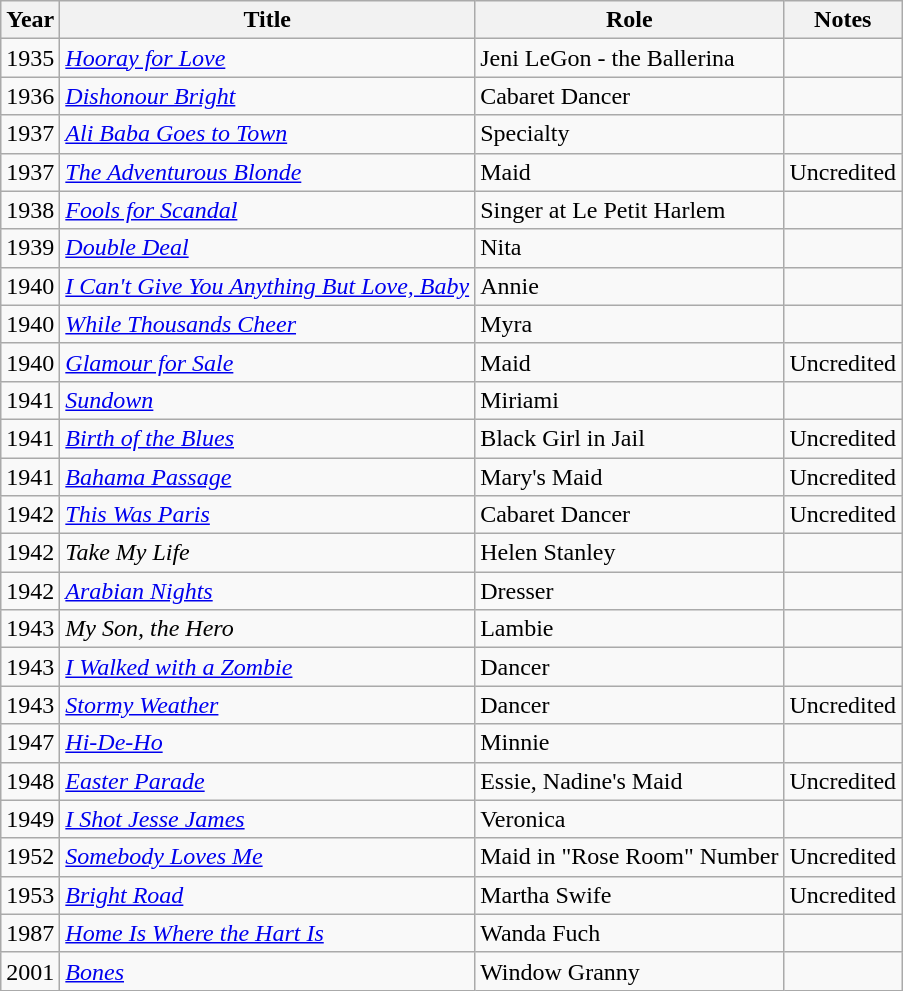<table class="wikitable">
<tr>
<th>Year</th>
<th>Title</th>
<th>Role</th>
<th>Notes</th>
</tr>
<tr>
<td>1935</td>
<td><em><a href='#'>Hooray for Love</a></em></td>
<td>Jeni LeGon - the Ballerina</td>
<td></td>
</tr>
<tr>
<td>1936</td>
<td><em><a href='#'>Dishonour Bright</a></em></td>
<td>Cabaret Dancer</td>
<td></td>
</tr>
<tr>
<td>1937</td>
<td><em><a href='#'>Ali Baba Goes to Town</a></em></td>
<td>Specialty</td>
<td></td>
</tr>
<tr>
<td>1937</td>
<td><em><a href='#'>The Adventurous Blonde</a></em></td>
<td>Maid</td>
<td>Uncredited</td>
</tr>
<tr>
<td>1938</td>
<td><em><a href='#'>Fools for Scandal</a></em></td>
<td>Singer at Le Petit Harlem</td>
<td></td>
</tr>
<tr>
<td>1939</td>
<td><em><a href='#'>Double Deal</a></em></td>
<td>Nita</td>
<td></td>
</tr>
<tr>
<td>1940</td>
<td><em><a href='#'>I Can't Give You Anything But Love, Baby</a></em></td>
<td>Annie</td>
<td></td>
</tr>
<tr>
<td>1940</td>
<td><em><a href='#'>While Thousands Cheer</a></em></td>
<td>Myra</td>
<td></td>
</tr>
<tr>
<td>1940</td>
<td><em><a href='#'>Glamour for Sale</a></em></td>
<td>Maid</td>
<td>Uncredited</td>
</tr>
<tr>
<td>1941</td>
<td><em><a href='#'>Sundown</a></em></td>
<td>Miriami</td>
<td></td>
</tr>
<tr>
<td>1941</td>
<td><em><a href='#'>Birth of the Blues</a></em></td>
<td>Black Girl in Jail</td>
<td>Uncredited</td>
</tr>
<tr>
<td>1941</td>
<td><em><a href='#'>Bahama Passage</a></em></td>
<td>Mary's Maid</td>
<td>Uncredited</td>
</tr>
<tr>
<td>1942</td>
<td><em><a href='#'>This Was Paris</a></em></td>
<td>Cabaret Dancer</td>
<td>Uncredited</td>
</tr>
<tr>
<td>1942</td>
<td><em>Take My Life</em></td>
<td>Helen Stanley</td>
<td></td>
</tr>
<tr>
<td>1942</td>
<td><em><a href='#'>Arabian Nights</a></em></td>
<td>Dresser</td>
<td></td>
</tr>
<tr>
<td>1943</td>
<td><em>My Son, the Hero</em></td>
<td>Lambie</td>
<td></td>
</tr>
<tr>
<td>1943</td>
<td><em><a href='#'>I Walked with a Zombie</a></em></td>
<td>Dancer</td>
<td></td>
</tr>
<tr>
<td>1943</td>
<td><em><a href='#'>Stormy Weather</a></em></td>
<td>Dancer</td>
<td>Uncredited</td>
</tr>
<tr>
<td>1947</td>
<td><em><a href='#'>Hi-De-Ho</a></em></td>
<td>Minnie</td>
<td></td>
</tr>
<tr>
<td>1948</td>
<td><em><a href='#'>Easter Parade</a></em></td>
<td>Essie, Nadine's Maid</td>
<td>Uncredited</td>
</tr>
<tr>
<td>1949</td>
<td><em><a href='#'>I Shot Jesse James</a></em></td>
<td>Veronica</td>
<td></td>
</tr>
<tr>
<td>1952</td>
<td><em><a href='#'>Somebody Loves Me</a></em></td>
<td>Maid in "Rose Room" Number</td>
<td>Uncredited</td>
</tr>
<tr>
<td>1953</td>
<td><em><a href='#'>Bright Road</a></em></td>
<td>Martha Swife</td>
<td>Uncredited</td>
</tr>
<tr>
<td>1987</td>
<td><em><a href='#'>Home Is Where the Hart Is</a></em></td>
<td>Wanda Fuch</td>
<td></td>
</tr>
<tr>
<td>2001</td>
<td><em><a href='#'>Bones</a></em></td>
<td>Window Granny</td>
<td></td>
</tr>
</table>
